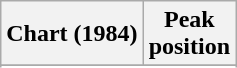<table class="wikitable plainrowheaders" style="text-align:center;">
<tr>
<th scope=col>Chart (1984)</th>
<th scope=col>Peak<br>position</th>
</tr>
<tr>
</tr>
<tr>
</tr>
</table>
